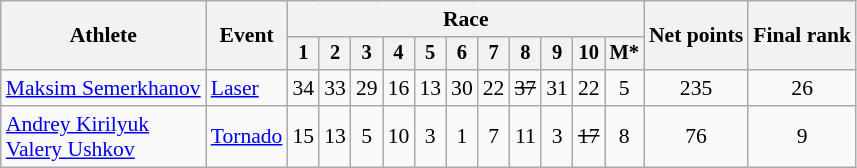<table class="wikitable" style="font-size:90%">
<tr>
<th rowspan=2>Athlete</th>
<th rowspan=2>Event</th>
<th colspan=11>Race</th>
<th rowspan=2>Net points</th>
<th rowspan=2>Final rank</th>
</tr>
<tr style="font-size:95%">
<th>1</th>
<th>2</th>
<th>3</th>
<th>4</th>
<th>5</th>
<th>6</th>
<th>7</th>
<th>8</th>
<th>9</th>
<th>10</th>
<th>M*</th>
</tr>
<tr align=center>
<td align=left><a href='#'>Maksim Semerkhanov</a></td>
<td align=left><a href='#'>Laser</a></td>
<td>34</td>
<td>33</td>
<td>29</td>
<td>16</td>
<td>13</td>
<td>30</td>
<td>22</td>
<td><s>37</s></td>
<td>31</td>
<td>22</td>
<td>5</td>
<td>235</td>
<td>26</td>
</tr>
<tr align=center>
<td align=left><a href='#'>Andrey Kirilyuk</a><br><a href='#'>Valery Ushkov</a></td>
<td align=left><a href='#'>Tornado</a></td>
<td>15</td>
<td>13</td>
<td>5</td>
<td>10</td>
<td>3</td>
<td>1</td>
<td>7</td>
<td>11</td>
<td>3</td>
<td><s>17</s></td>
<td>8</td>
<td>76</td>
<td>9</td>
</tr>
</table>
